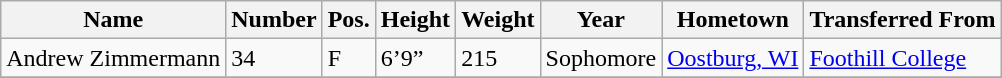<table class="wikitable sortable" border="1">
<tr>
<th>Name</th>
<th>Number</th>
<th>Pos.</th>
<th>Height</th>
<th>Weight</th>
<th>Year</th>
<th>Hometown</th>
<th class="unsortable">Transferred From</th>
</tr>
<tr>
<td sortname>Andrew Zimmermann</td>
<td>34</td>
<td>F</td>
<td>6’9”</td>
<td>215</td>
<td>Sophomore</td>
<td><a href='#'>Oostburg, WI</a></td>
<td><a href='#'>Foothill College</a></td>
</tr>
<tr>
</tr>
</table>
